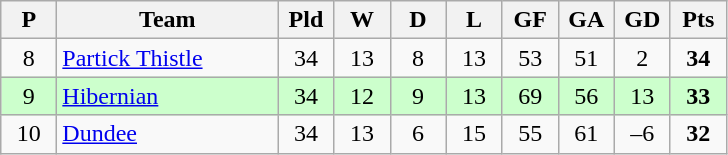<table class="wikitable" style="text-align: center;">
<tr>
<th width=30>P</th>
<th width=140>Team</th>
<th width=30>Pld</th>
<th width=30>W</th>
<th width=30>D</th>
<th width=30>L</th>
<th width=30>GF</th>
<th width=30>GA</th>
<th width=30>GD</th>
<th width=30>Pts</th>
</tr>
<tr>
<td>8</td>
<td align=left><a href='#'>Partick Thistle</a></td>
<td>34</td>
<td>13</td>
<td>8</td>
<td>13</td>
<td>53</td>
<td>51</td>
<td>2</td>
<td><strong>34</strong></td>
</tr>
<tr style="background:#ccffcc;">
<td>9</td>
<td align=left><a href='#'>Hibernian</a></td>
<td>34</td>
<td>12</td>
<td>9</td>
<td>13</td>
<td>69</td>
<td>56</td>
<td>13</td>
<td><strong>33</strong></td>
</tr>
<tr>
<td>10</td>
<td align=left><a href='#'>Dundee</a></td>
<td>34</td>
<td>13</td>
<td>6</td>
<td>15</td>
<td>55</td>
<td>61</td>
<td>–6</td>
<td><strong>32</strong></td>
</tr>
</table>
